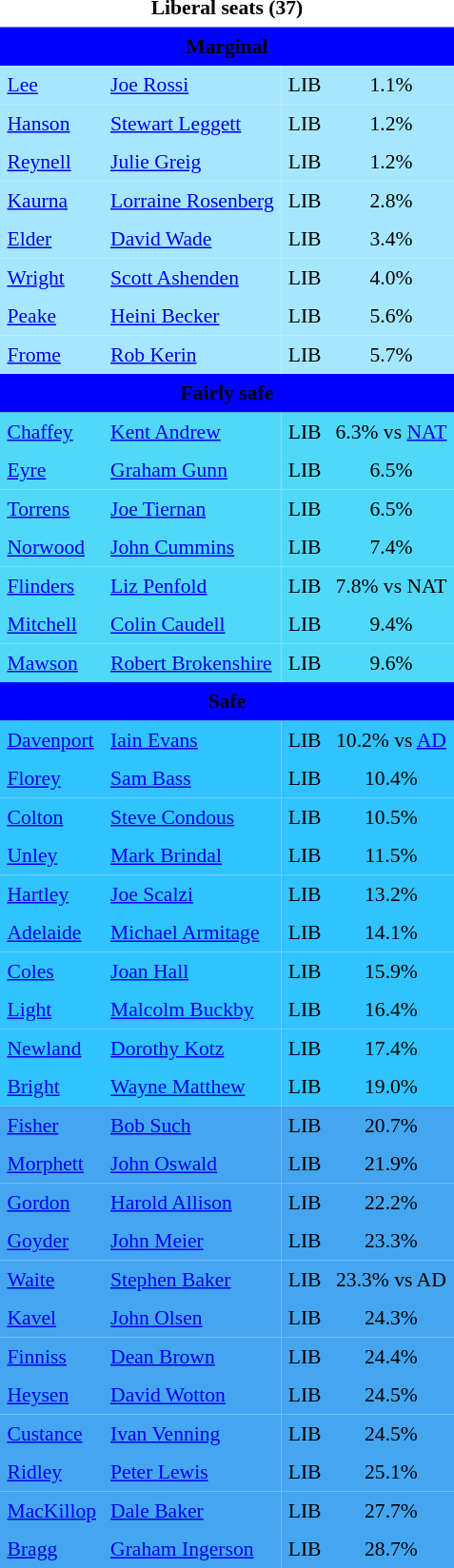<table class="toccolours" align="left" cellpadding="5" cellspacing="0" style="margin-right: .5em; margin-top: .4em;font-size: 90%;">
<tr>
<td COLSPAN=4 align="center"><strong>Liberal seats (37)</strong></td>
</tr>
<tr>
<td colspan="4"  style="text-align:center; background:blue;"><span><strong>Marginal</strong></span></td>
</tr>
<tr>
<td align="left" bgcolor="A6E7FF"><a href='#'>Lee</a></td>
<td align="left" bgcolor="A6E7FF"><a href='#'>Joe Rossi</a></td>
<td align="left" bgcolor="A6E7FF">LIB</td>
<td align="center" bgcolor="A6E7FF">1.1%</td>
</tr>
<tr>
<td align="left" bgcolor="A6E7FF"><a href='#'>Hanson</a></td>
<td align="left" bgcolor="A6E7FF"><a href='#'>Stewart Leggett</a></td>
<td align="left" bgcolor="A6E7FF">LIB</td>
<td align="center" bgcolor="A6E7FF">1.2%</td>
</tr>
<tr>
<td align="left" bgcolor="A6E7FF"><a href='#'>Reynell</a></td>
<td align="left" bgcolor="A6E7FF"><a href='#'>Julie Greig</a></td>
<td align="left" bgcolor="A6E7FF">LIB</td>
<td align="center" bgcolor="A6E7FF">1.2%</td>
</tr>
<tr>
<td align="left" bgcolor="A6E7FF"><a href='#'>Kaurna</a></td>
<td align="left" bgcolor="A6E7FF"><a href='#'>Lorraine Rosenberg</a></td>
<td align="left" bgcolor="A6E7FF">LIB</td>
<td align="center" bgcolor="A6E7FF">2.8%</td>
</tr>
<tr>
<td align="left" bgcolor="A6E7FF"><a href='#'>Elder</a></td>
<td align="left" bgcolor="A6E7FF"><a href='#'>David Wade</a></td>
<td align="left" bgcolor="A6E7FF">LIB</td>
<td align="center" bgcolor="A6E7FF">3.4%</td>
</tr>
<tr>
<td align="left" bgcolor="A6E7FF"><a href='#'>Wright</a></td>
<td align="left" bgcolor="A6E7FF"><a href='#'>Scott Ashenden</a></td>
<td align="left" bgcolor="A6E7FF">LIB</td>
<td align="center" bgcolor="A6E7FF">4.0%</td>
</tr>
<tr>
<td align="left" bgcolor="A6E7FF"><a href='#'>Peake</a></td>
<td align="left" bgcolor="A6E7FF"><a href='#'>Heini Becker</a></td>
<td align="left" bgcolor="A6E7FF">LIB</td>
<td align="center" bgcolor="A6E7FF">5.6%</td>
</tr>
<tr>
<td align="left" bgcolor="A6E7FF"><a href='#'>Frome</a></td>
<td align="left" bgcolor="A6E7FF"><a href='#'>Rob Kerin</a></td>
<td align="left" bgcolor="A6E7FF">LIB</td>
<td align="center" bgcolor="A6E7FF">5.7%</td>
</tr>
<tr>
<td colspan="4"  style="text-align:center; background:blue;"><span><strong>Fairly safe</strong></span></td>
</tr>
<tr>
<td align="left" bgcolor="50D8F9"><a href='#'>Chaffey</a></td>
<td align="left" bgcolor="50D8F9"><a href='#'>Kent Andrew</a></td>
<td align="left" bgcolor="50D8F9">LIB</td>
<td align="center" bgcolor="50D8F9">6.3% vs <a href='#'>NAT</a></td>
</tr>
<tr>
<td align="left" bgcolor="50D8F9"><a href='#'>Eyre</a></td>
<td align="left" bgcolor="50D8F9"><a href='#'>Graham Gunn</a></td>
<td align="left" bgcolor="50D8F9">LIB</td>
<td align="center" bgcolor="50D8F9">6.5%</td>
</tr>
<tr>
<td align="left" bgcolor="50D8F9"><a href='#'>Torrens</a></td>
<td align="left" bgcolor="50D8F9"><a href='#'>Joe Tiernan</a></td>
<td align="left" bgcolor="50D8F9">LIB</td>
<td align="center" bgcolor="50D8F9">6.5%</td>
</tr>
<tr>
<td align="left" bgcolor="50D8F9"><a href='#'>Norwood</a></td>
<td align="left" bgcolor="50D8F9"><a href='#'>John Cummins</a></td>
<td align="left" bgcolor="50D8F9">LIB</td>
<td align="center" bgcolor="50D8F9">7.4%</td>
</tr>
<tr>
<td align="left" bgcolor="50D8F9"><a href='#'>Flinders</a></td>
<td align="left" bgcolor="50D8F9"><a href='#'>Liz Penfold</a></td>
<td align="left" bgcolor="50D8F9">LIB</td>
<td align="center" bgcolor="50D8F9">7.8% vs NAT</td>
</tr>
<tr>
<td align="left" bgcolor="50D8F9"><a href='#'>Mitchell</a></td>
<td align="left" bgcolor="50D8F9"><a href='#'>Colin Caudell</a></td>
<td align="left" bgcolor="50D8F9">LIB</td>
<td align="center" bgcolor="50D8F9">9.4%</td>
</tr>
<tr>
<td align="left" bgcolor="50D8F9"><a href='#'>Mawson</a></td>
<td align="left" bgcolor="50D8F9"><a href='#'>Robert Brokenshire</a></td>
<td align="left" bgcolor="50D8F9">LIB</td>
<td align="center" bgcolor="50D8F9">9.6%</td>
</tr>
<tr>
<td colspan="4"  style="text-align:center; background:blue;"><span><strong>Safe</strong></span></td>
</tr>
<tr>
<td align="left" bgcolor="31C3FF"><a href='#'>Davenport</a></td>
<td align="left" bgcolor="31C3FF"><a href='#'>Iain Evans</a></td>
<td align="left" bgcolor="31C3FF">LIB</td>
<td align="center" bgcolor="31C3FF">10.2% vs <a href='#'>AD</a></td>
</tr>
<tr>
<td align="left" bgcolor="31C3FF"><a href='#'>Florey</a></td>
<td align="left" bgcolor="31C3FF"><a href='#'>Sam Bass</a></td>
<td align="left" bgcolor="31C3FF">LIB</td>
<td align="center" bgcolor="31C3FF">10.4%</td>
</tr>
<tr>
<td align="left" bgcolor="31C3FF"><a href='#'>Colton</a></td>
<td align="left" bgcolor="31C3FF"><a href='#'>Steve Condous</a></td>
<td align="left" bgcolor="31C3FF">LIB</td>
<td align="center" bgcolor="31C3FF">10.5%</td>
</tr>
<tr>
<td align="left" bgcolor="31C3FF"><a href='#'>Unley</a></td>
<td align="left" bgcolor="31C3FF"><a href='#'>Mark Brindal</a></td>
<td align="left" bgcolor="31C3FF">LIB</td>
<td align="center" bgcolor="31C3FF">11.5%</td>
</tr>
<tr>
<td align="left" bgcolor="31C3FF"><a href='#'>Hartley</a></td>
<td align="left" bgcolor="31C3FF"><a href='#'>Joe Scalzi</a></td>
<td align="left" bgcolor="31C3FF">LIB</td>
<td align="center" bgcolor="31C3FF">13.2%</td>
</tr>
<tr>
<td align="left" bgcolor="31C3FF"><a href='#'>Adelaide</a></td>
<td align="left" bgcolor="31C3FF"><a href='#'>Michael Armitage</a></td>
<td align="left" bgcolor="31C3FF">LIB</td>
<td align="center" bgcolor="31C3FF">14.1%</td>
</tr>
<tr>
<td align="left" bgcolor="31C3FF"><a href='#'>Coles</a></td>
<td align="left" bgcolor="31C3FF"><a href='#'>Joan Hall</a></td>
<td align="left" bgcolor="31C3FF">LIB</td>
<td align="center" bgcolor="31C3FF">15.9%</td>
</tr>
<tr>
<td align="left" bgcolor="31C3FF"><a href='#'>Light</a></td>
<td align="left" bgcolor="31C3FF"><a href='#'>Malcolm Buckby</a></td>
<td align="left" bgcolor="31C3FF">LIB</td>
<td align="center" bgcolor="31C3FF">16.4%</td>
</tr>
<tr>
<td align="left" bgcolor="31C3FF"><a href='#'>Newland</a></td>
<td align="left" bgcolor="31C3FF"><a href='#'>Dorothy Kotz</a></td>
<td align="left" bgcolor="31C3FF">LIB</td>
<td align="center" bgcolor="31C3FF">17.4%</td>
</tr>
<tr>
<td align="left" bgcolor="31C3FF"><a href='#'>Bright</a></td>
<td align="left" bgcolor="31C3FF"><a href='#'>Wayne Matthew</a></td>
<td align="left" bgcolor="31C3FF">LIB</td>
<td align="center" bgcolor="31C3FF">19.0%</td>
</tr>
<tr>
<td align="left" bgcolor="44a6f1"><a href='#'>Fisher</a></td>
<td align="left" bgcolor="44a6f1"><a href='#'>Bob Such</a></td>
<td align="left" bgcolor="44a6f1">LIB</td>
<td align="center" bgcolor="44a6f1">20.7%</td>
</tr>
<tr>
<td align="left" bgcolor="44a6f1"><a href='#'>Morphett</a></td>
<td align="left" bgcolor="44a6f1"><a href='#'>John Oswald</a></td>
<td align="left" bgcolor="44a6f1">LIB</td>
<td align="center" bgcolor="44a6f1">21.9%</td>
</tr>
<tr>
<td align="left" bgcolor="44a6f1"><a href='#'>Gordon</a></td>
<td align="left" bgcolor="44a6f1"><a href='#'>Harold Allison</a></td>
<td align="left" bgcolor="44a6f1">LIB</td>
<td align="center" bgcolor="44a6f1">22.2%</td>
</tr>
<tr>
<td align="left" bgcolor="44a6f1"><a href='#'>Goyder</a></td>
<td align="left" bgcolor="44a6f1"><a href='#'>John Meier</a></td>
<td align="left" bgcolor="44a6f1">LIB</td>
<td align="center" bgcolor="44a6f1">23.3%</td>
</tr>
<tr>
<td align="left" bgcolor="44a6f1"><a href='#'>Waite</a></td>
<td align="left" bgcolor="44a6f1"><a href='#'>Stephen Baker</a></td>
<td align="left" bgcolor="44a6f1">LIB</td>
<td align="center" bgcolor="44a6f1">23.3% vs AD</td>
</tr>
<tr>
<td align="left" bgcolor="44a6f1"><a href='#'>Kavel</a></td>
<td align="left" bgcolor="44a6f1"><a href='#'>John Olsen</a></td>
<td align="left" bgcolor="44a6f1">LIB</td>
<td align="center" bgcolor="44a6f1">24.3%</td>
</tr>
<tr>
<td align="left" bgcolor="44a6f1"><a href='#'>Finniss</a></td>
<td align="left" bgcolor="44a6f1"><a href='#'>Dean Brown</a></td>
<td align="left" bgcolor="44a6f1">LIB</td>
<td align="center" bgcolor="44a6f1">24.4%</td>
</tr>
<tr>
<td align="left" bgcolor="44a6f1"><a href='#'>Heysen</a></td>
<td align="left" bgcolor="44a6f1"><a href='#'>David Wotton</a></td>
<td align="left" bgcolor="44a6f1">LIB</td>
<td align="center" bgcolor="44a6f1">24.5%</td>
</tr>
<tr>
<td align="left" bgcolor="44a6f1"><a href='#'>Custance</a></td>
<td align="left" bgcolor="44a6f1"><a href='#'>Ivan Venning</a></td>
<td align="left" bgcolor="44a6f1">LIB</td>
<td align="center" bgcolor="44a6f1">24.5%</td>
</tr>
<tr>
<td align="left" bgcolor="44a6f1"><a href='#'>Ridley</a></td>
<td align="left" bgcolor="44a6f1"><a href='#'>Peter Lewis</a></td>
<td align="left" bgcolor="44a6f1">LIB</td>
<td align="center" bgcolor="44a6f1">25.1%</td>
</tr>
<tr>
<td align="left" bgcolor="44a6f1"><a href='#'>MacKillop</a></td>
<td align="left" bgcolor="44a6f1"><a href='#'>Dale Baker</a></td>
<td align="left" bgcolor="44a6f1">LIB</td>
<td align="center" bgcolor="44a6f1">27.7%</td>
</tr>
<tr>
<td align="left" bgcolor="44a6f1"><a href='#'>Bragg</a></td>
<td align="left" bgcolor="44a6f1"><a href='#'>Graham Ingerson</a></td>
<td align="left" bgcolor="44a6f1">LIB</td>
<td align="center" bgcolor="44a6f1">28.7%</td>
</tr>
<tr>
</tr>
</table>
